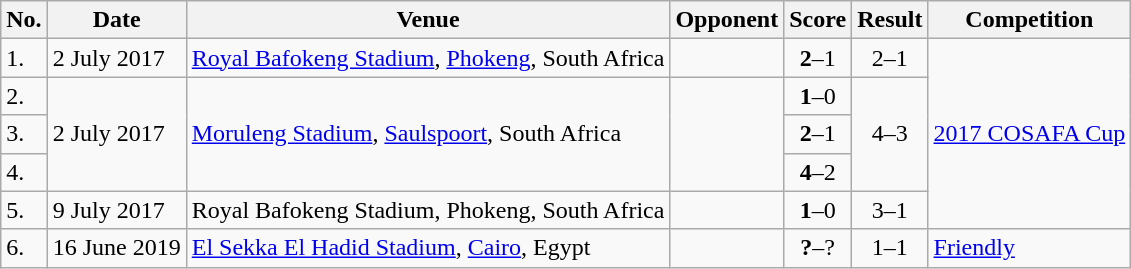<table class="wikitable">
<tr>
<th>No.</th>
<th>Date</th>
<th>Venue</th>
<th>Opponent</th>
<th>Score</th>
<th>Result</th>
<th>Competition</th>
</tr>
<tr>
<td>1.</td>
<td>2 July 2017</td>
<td><a href='#'>Royal Bafokeng Stadium</a>, <a href='#'>Phokeng</a>, South Africa</td>
<td></td>
<td align=center><strong>2</strong>–1</td>
<td align=center>2–1</td>
<td rowspan=5><a href='#'>2017 COSAFA Cup</a></td>
</tr>
<tr>
<td>2.</td>
<td rowspan=3>2 July 2017</td>
<td rowspan=3><a href='#'>Moruleng Stadium</a>, <a href='#'>Saulspoort</a>, South Africa</td>
<td rowspan=3></td>
<td align=center><strong>1</strong>–0</td>
<td rowspan=3 align=center>4–3</td>
</tr>
<tr>
<td>3.</td>
<td align=center><strong>2</strong>–1</td>
</tr>
<tr>
<td>4.</td>
<td align=center><strong>4</strong>–2</td>
</tr>
<tr>
<td>5.</td>
<td>9 July 2017</td>
<td>Royal Bafokeng Stadium, Phokeng, South Africa</td>
<td></td>
<td align=center><strong>1</strong>–0</td>
<td align=center>3–1</td>
</tr>
<tr>
<td>6.</td>
<td>16 June 2019</td>
<td><a href='#'>El Sekka El Hadid Stadium</a>, <a href='#'>Cairo</a>, Egypt</td>
<td></td>
<td align=center><strong>?</strong>–?</td>
<td align=center>1–1</td>
<td><a href='#'>Friendly</a></td>
</tr>
</table>
